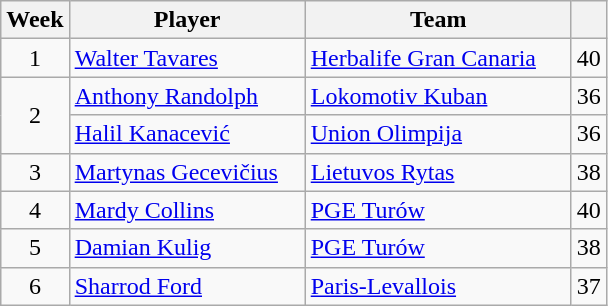<table class="wikitable sortable" style="text-align: center;">
<tr>
<th style="text-align:center;">Week</th>
<th style="text-align:center; width:150px;">Player</th>
<th style="text-align:center; width:170px;">Team</th>
<th style="text-align:center;"></th>
</tr>
<tr>
<td>1</td>
<td align="left"> <a href='#'>Walter Tavares</a></td>
<td align="left"> <a href='#'>Herbalife Gran Canaria</a></td>
<td>40</td>
</tr>
<tr>
<td rowspan=2>2</td>
<td align="left"> <a href='#'>Anthony Randolph</a></td>
<td align="left"> <a href='#'>Lokomotiv Kuban</a></td>
<td>36</td>
</tr>
<tr>
<td align="left"> <a href='#'>Halil Kanacević</a></td>
<td align="left"> <a href='#'>Union Olimpija</a></td>
<td>36</td>
</tr>
<tr>
<td>3</td>
<td align="left"> <a href='#'>Martynas Gecevičius</a></td>
<td align="left"> <a href='#'>Lietuvos Rytas</a></td>
<td>38</td>
</tr>
<tr>
<td>4</td>
<td align="left"> <a href='#'>Mardy Collins</a></td>
<td align="left"> <a href='#'>PGE Turów</a></td>
<td>40</td>
</tr>
<tr>
<td>5</td>
<td align="left"> <a href='#'>Damian Kulig</a></td>
<td align="left"> <a href='#'>PGE Turów</a></td>
<td>38</td>
</tr>
<tr>
<td>6</td>
<td align="left"> <a href='#'>Sharrod Ford</a></td>
<td align="left"> <a href='#'>Paris-Levallois</a></td>
<td>37</td>
</tr>
</table>
